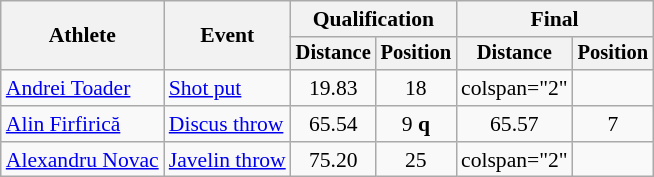<table class="wikitable" style="font-size:90%">
<tr>
<th rowspan="2">Athlete</th>
<th rowspan="2">Event</th>
<th colspan="2">Qualification</th>
<th colspan="2">Final</th>
</tr>
<tr style="font-size:95%">
<th>Distance</th>
<th>Position</th>
<th>Distance</th>
<th>Position</th>
</tr>
<tr align="center">
<td align="left"><a href='#'>Andrei Toader</a></td>
<td align="left"><a href='#'>Shot put</a></td>
<td>19.83</td>
<td>18</td>
<td>colspan="2" </td>
</tr>
<tr align="center">
<td align="left"><a href='#'>Alin Firfirică</a></td>
<td align="left"><a href='#'>Discus throw</a></td>
<td>65.54 </td>
<td>9 <strong>q</strong></td>
<td>65.57 </td>
<td>7</td>
</tr>
<tr align="center">
<td align="left"><a href='#'>Alexandru Novac</a></td>
<td align="left"><a href='#'>Javelin throw</a></td>
<td>75.20</td>
<td>25</td>
<td>colspan="2" </td>
</tr>
</table>
